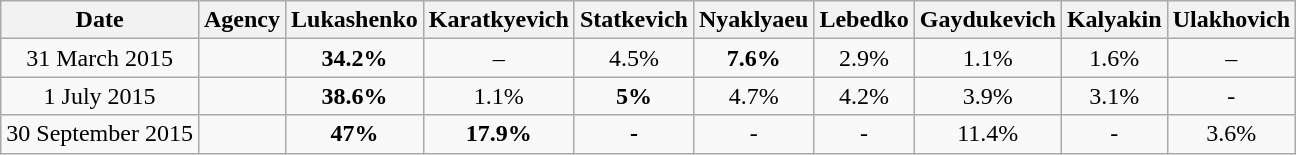<table class="wikitable sortable" style=text-align:center>
<tr>
<th>Date</th>
<th>Agency</th>
<th>Lukashenko</th>
<th>Karatkyevich</th>
<th>Statkevich</th>
<th>Nyaklyaeu</th>
<th>Lebedko</th>
<th>Gaydukevich</th>
<th>Kalyakin</th>
<th>Ulakhovich</th>
</tr>
<tr>
<td>31 March 2015</td>
<td></td>
<td><strong>34.2% </strong></td>
<td>–</td>
<td>4.5%</td>
<td><strong>7.6%</strong></td>
<td>2.9%</td>
<td>1.1%</td>
<td>1.6%</td>
<td>–</td>
</tr>
<tr>
<td>1 July 2015</td>
<td></td>
<td><strong>38.6%</strong></td>
<td>1.1%</td>
<td><strong>5%</strong></td>
<td>4.7%</td>
<td>4.2%</td>
<td>3.9%</td>
<td>3.1%</td>
<td>-</td>
</tr>
<tr>
<td>30 September 2015</td>
<td> </td>
<td><strong>47%</strong></td>
<td><strong>17.9%</strong></td>
<td><strong>-</strong></td>
<td>-</td>
<td>-</td>
<td>11.4%</td>
<td>-</td>
<td>3.6%</td>
</tr>
</table>
